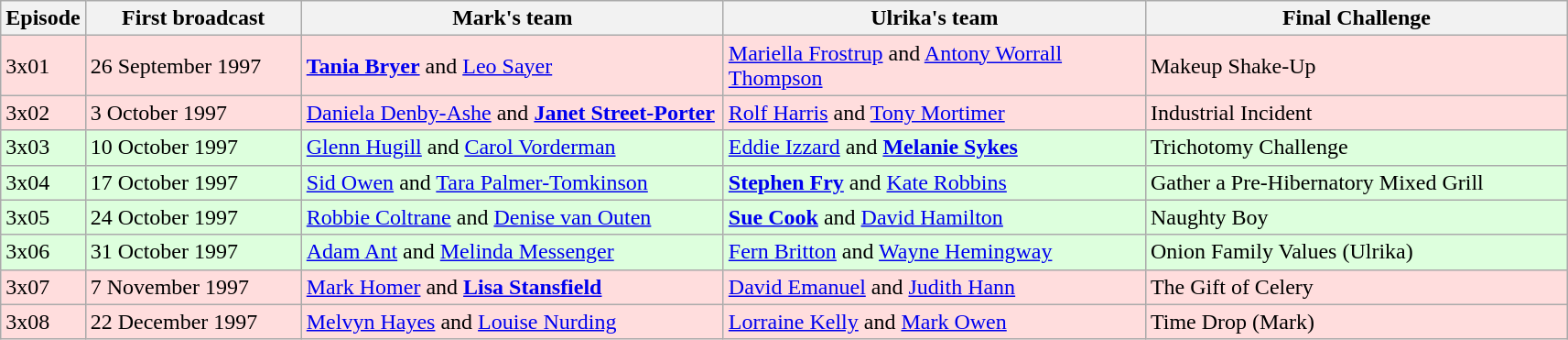<table class="wikitable">
<tr>
<th width="50px">Episode</th>
<th width="150px">First broadcast</th>
<th width="300px">Mark's team</th>
<th width="300px">Ulrika's team</th>
<th width="300px">Final Challenge</th>
</tr>
<tr bgcolor="ffdddd">
<td>3x01</td>
<td>26 September 1997</td>
<td><strong><a href='#'>Tania Bryer</a></strong> and <a href='#'>Leo Sayer</a></td>
<td><a href='#'>Mariella Frostrup</a> and <a href='#'>Antony Worrall Thompson</a></td>
<td>Makeup Shake-Up</td>
</tr>
<tr bgcolor="ffdddd">
<td>3x02</td>
<td>3 October 1997</td>
<td><a href='#'>Daniela Denby-Ashe</a> and <strong><a href='#'>Janet Street-Porter</a></strong></td>
<td><a href='#'>Rolf Harris</a> and <a href='#'>Tony Mortimer</a></td>
<td>Industrial Incident</td>
</tr>
<tr bgcolor="ddffdd">
<td>3x03</td>
<td>10 October 1997</td>
<td><a href='#'>Glenn Hugill</a> and <a href='#'>Carol Vorderman</a></td>
<td><a href='#'>Eddie Izzard</a> and <strong><a href='#'>Melanie Sykes</a></strong></td>
<td>Trichotomy Challenge</td>
</tr>
<tr bgcolor="ddffdd">
<td>3x04</td>
<td>17 October 1997</td>
<td><a href='#'>Sid Owen</a> and <a href='#'>Tara Palmer-Tomkinson</a></td>
<td><strong><a href='#'>Stephen Fry</a></strong> and <a href='#'>Kate Robbins</a></td>
<td>Gather a Pre-Hibernatory Mixed Grill</td>
</tr>
<tr bgcolor="ddffdd">
<td>3x05</td>
<td>24 October 1997</td>
<td><a href='#'>Robbie Coltrane</a> and <a href='#'>Denise van Outen</a></td>
<td><strong><a href='#'>Sue Cook</a></strong> and <a href='#'>David Hamilton</a></td>
<td>Naughty Boy</td>
</tr>
<tr bgcolor="ddffdd">
<td>3x06</td>
<td>31 October 1997</td>
<td><a href='#'>Adam Ant</a> and <a href='#'>Melinda Messenger</a></td>
<td><a href='#'>Fern Britton</a> and <a href='#'>Wayne Hemingway</a></td>
<td>Onion Family Values (Ulrika)</td>
</tr>
<tr bgcolor="ffdddd">
<td>3x07</td>
<td>7 November 1997</td>
<td><a href='#'>Mark Homer</a> and <strong><a href='#'>Lisa Stansfield</a></strong></td>
<td><a href='#'>David Emanuel</a> and <a href='#'>Judith Hann</a></td>
<td>The Gift of Celery</td>
</tr>
<tr bgcolor="ffdddd">
<td>3x08</td>
<td>22 December 1997</td>
<td><a href='#'>Melvyn Hayes</a> and <a href='#'>Louise Nurding</a></td>
<td><a href='#'>Lorraine Kelly</a> and <a href='#'>Mark Owen</a></td>
<td>Time Drop (Mark)</td>
</tr>
</table>
